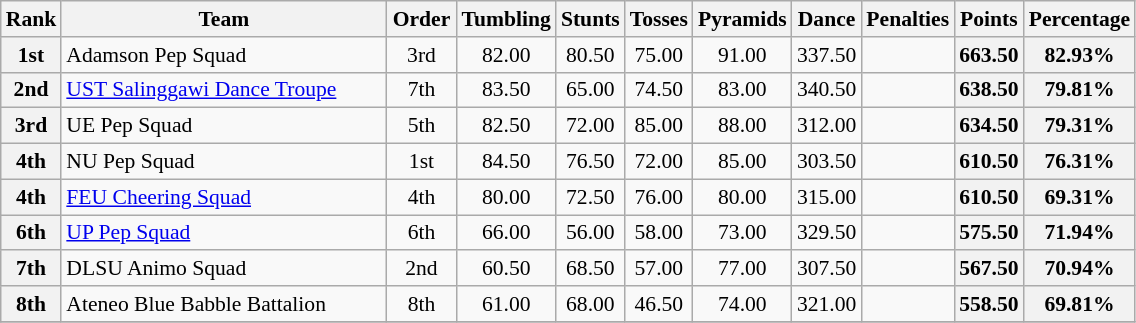<table class="wikitable sortable" style="font-size:90%; text-align:center;">
<tr>
<th style="width:30px;">Rank</th>
<th style="width:210px;">Team</th>
<th style="width:40px;">Order</th>
<th>Tumbling</th>
<th>Stunts</th>
<th>Tosses</th>
<th>Pyramids</th>
<th>Dance</th>
<th>Penalties</th>
<th>Points</th>
<th>Percentage</th>
</tr>
<tr>
<th>1st</th>
<td align="left"> Adamson Pep Squad</td>
<td>3rd</td>
<td>82.00</td>
<td>80.50</td>
<td>75.00</td>
<td>91.00</td>
<td>337.50</td>
<td></td>
<th>663.50</th>
<th>82.93%</th>
</tr>
<tr>
<th>2nd</th>
<td align=left> <a href='#'>UST Salinggawi Dance Troupe</a></td>
<td>7th</td>
<td>83.50</td>
<td>65.00</td>
<td>74.50</td>
<td>83.00</td>
<td>340.50</td>
<td></td>
<th>638.50</th>
<th>79.81%</th>
</tr>
<tr>
<th>3rd</th>
<td align="left"> UE Pep Squad</td>
<td>5th</td>
<td>82.50</td>
<td>72.00</td>
<td>85.00</td>
<td>88.00</td>
<td>312.00</td>
<td></td>
<th>634.50</th>
<th>79.31%</th>
</tr>
<tr>
<th>4th</th>
<td align=left> NU Pep Squad</td>
<td>1st</td>
<td>84.50</td>
<td>76.50</td>
<td>72.00</td>
<td>85.00</td>
<td>303.50</td>
<td></td>
<th>610.50</th>
<th>76.31%</th>
</tr>
<tr>
<th>4th</th>
<td align="left"> <a href='#'>FEU Cheering Squad</a></td>
<td>4th</td>
<td>80.00</td>
<td>72.50</td>
<td>76.00</td>
<td>80.00</td>
<td>315.00</td>
<td></td>
<th>610.50</th>
<th>69.31%</th>
</tr>
<tr>
<th>6th</th>
<td align="left"> <a href='#'>UP Pep Squad</a></td>
<td>6th</td>
<td>66.00</td>
<td>56.00</td>
<td>58.00</td>
<td>73.00</td>
<td>329.50</td>
<td></td>
<th>575.50</th>
<th>71.94%</th>
</tr>
<tr>
<th>7th</th>
<td align="left"> DLSU Animo Squad</td>
<td>2nd</td>
<td>60.50</td>
<td>68.50</td>
<td>57.00</td>
<td>77.00</td>
<td>307.50</td>
<td></td>
<th>567.50</th>
<th>70.94%</th>
</tr>
<tr>
<th>8th</th>
<td align="left"> Ateneo Blue Babble Battalion</td>
<td>8th</td>
<td>61.00</td>
<td>68.00</td>
<td>46.50</td>
<td>74.00</td>
<td>321.00</td>
<td></td>
<th>558.50</th>
<th>69.81%</th>
</tr>
<tr>
</tr>
</table>
